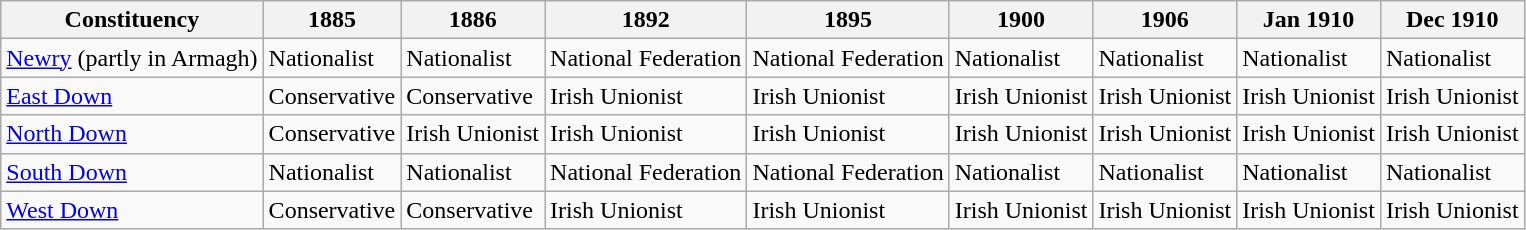<table class="wikitable sortable">
<tr>
<th>Constituency</th>
<th>1885</th>
<th>1886</th>
<th>1892</th>
<th>1895</th>
<th>1900</th>
<th>1906</th>
<th>Jan 1910</th>
<th>Dec 1910</th>
</tr>
<tr>
<td><a href='#'>Newry</a> (partly in Armagh)</td>
<td bgcolor=>Nationalist</td>
<td bgcolor=>Nationalist</td>
<td bgcolor=>National Federation</td>
<td bgcolor=>National Federation</td>
<td bgcolor=>Nationalist</td>
<td bgcolor=>Nationalist</td>
<td bgcolor=>Nationalist</td>
<td bgcolor=>Nationalist</td>
</tr>
<tr>
<td><a href='#'>East Down</a></td>
<td bgcolor=>Conservative</td>
<td bgcolor=>Conservative</td>
<td bgcolor=>Irish Unionist</td>
<td bgcolor=>Irish Unionist</td>
<td bgcolor=>Irish Unionist</td>
<td bgcolor=>Irish Unionist</td>
<td bgcolor=>Irish Unionist</td>
<td bgcolor=>Irish Unionist</td>
</tr>
<tr>
<td><a href='#'>North Down</a></td>
<td bgcolor=>Conservative</td>
<td bgcolor=>Irish Unionist</td>
<td bgcolor=>Irish Unionist</td>
<td bgcolor=>Irish Unionist</td>
<td bgcolor=>Irish Unionist</td>
<td bgcolor=>Irish Unionist</td>
<td bgcolor=>Irish Unionist</td>
<td bgcolor=>Irish Unionist</td>
</tr>
<tr>
<td><a href='#'>South Down</a></td>
<td bgcolor=>Nationalist</td>
<td bgcolor=>Nationalist</td>
<td bgcolor=>National Federation</td>
<td bgcolor=>National Federation</td>
<td bgcolor=>Nationalist</td>
<td bgcolor=>Nationalist</td>
<td bgcolor=>Nationalist</td>
<td bgcolor=>Nationalist</td>
</tr>
<tr>
<td><a href='#'>West Down</a></td>
<td bgcolor=>Conservative</td>
<td bgcolor=>Conservative</td>
<td bgcolor=>Irish Unionist</td>
<td bgcolor=>Irish Unionist</td>
<td bgcolor=>Irish Unionist</td>
<td bgcolor=>Irish Unionist</td>
<td bgcolor=>Irish Unionist</td>
<td bgcolor=>Irish Unionist</td>
</tr>
</table>
